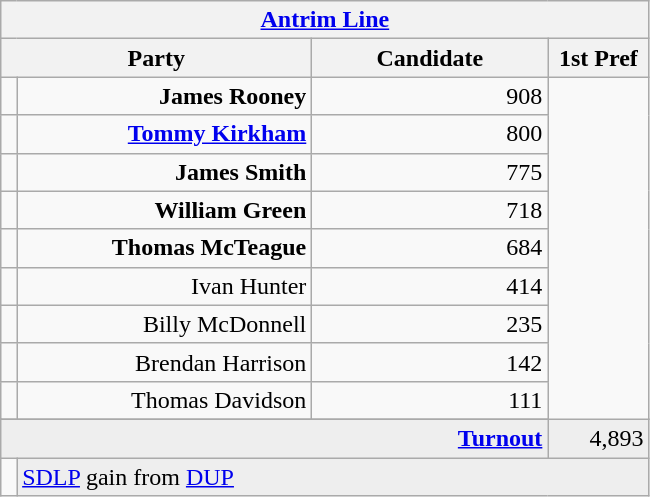<table class="wikitable">
<tr>
<th colspan="4" align="center"><a href='#'>Antrim Line</a></th>
</tr>
<tr>
<th colspan="2" align="center" width=200>Party</th>
<th width=150>Candidate</th>
<th width=60>1st Pref</th>
</tr>
<tr>
<td></td>
<td align="right"><strong>James Rooney</strong></td>
<td align="right">908</td>
</tr>
<tr>
<td></td>
<td align="right"><strong><a href='#'>Tommy Kirkham</a></strong></td>
<td align="right">800</td>
</tr>
<tr>
<td></td>
<td align="right"><strong>James Smith</strong></td>
<td align="right">775</td>
</tr>
<tr>
<td></td>
<td align="right"><strong>William Green</strong></td>
<td align="right">718</td>
</tr>
<tr>
<td></td>
<td align="right"><strong>Thomas McTeague</strong></td>
<td align="right">684</td>
</tr>
<tr>
<td></td>
<td align="right">Ivan Hunter</td>
<td align="right">414</td>
</tr>
<tr>
<td></td>
<td align="right">Billy McDonnell</td>
<td align="right">235</td>
</tr>
<tr>
<td></td>
<td align="right">Brendan Harrison</td>
<td align="right">142</td>
</tr>
<tr>
<td></td>
<td align="right">Thomas Davidson</td>
<td align="right">111</td>
</tr>
<tr>
</tr>
<tr bgcolor="EEEEEE">
<td colspan=3 align="right"><strong><a href='#'>Turnout</a></strong></td>
<td align="right">4,893</td>
</tr>
<tr>
<td bgcolor=></td>
<td colspan=3 bgcolor="EEEEEE"><a href='#'>SDLP</a> gain from <a href='#'>DUP</a></td>
</tr>
</table>
